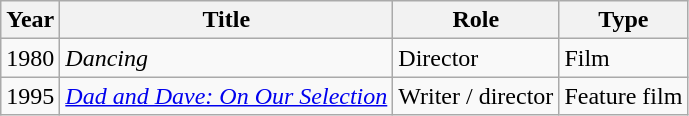<table class="wikitable">
<tr>
<th>Year</th>
<th>Title</th>
<th>Role</th>
<th>Type</th>
</tr>
<tr>
<td>1980</td>
<td><em>Dancing</em></td>
<td>Director</td>
<td>Film</td>
</tr>
<tr>
<td>1995</td>
<td><em><a href='#'>Dad and Dave: On Our Selection</a></em></td>
<td>Writer / director</td>
<td>Feature film</td>
</tr>
</table>
